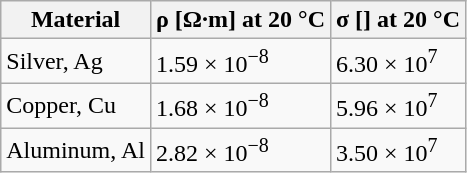<table class="wikitable floatright">
<tr>
<th>Material</th>
<th>ρ [Ω·m] at 20 °C</th>
<th>σ [] at 20 °C</th>
</tr>
<tr>
<td>Silver, Ag</td>
<td>1.59 × 10<sup>−8</sup></td>
<td>6.30 × 10<sup>7</sup></td>
</tr>
<tr>
<td>Copper, Cu</td>
<td>1.68 × 10<sup>−8</sup></td>
<td>5.96 × 10<sup>7</sup></td>
</tr>
<tr>
<td>Aluminum, Al</td>
<td>2.82 × 10<sup>−8</sup></td>
<td>3.50 × 10<sup>7</sup></td>
</tr>
</table>
